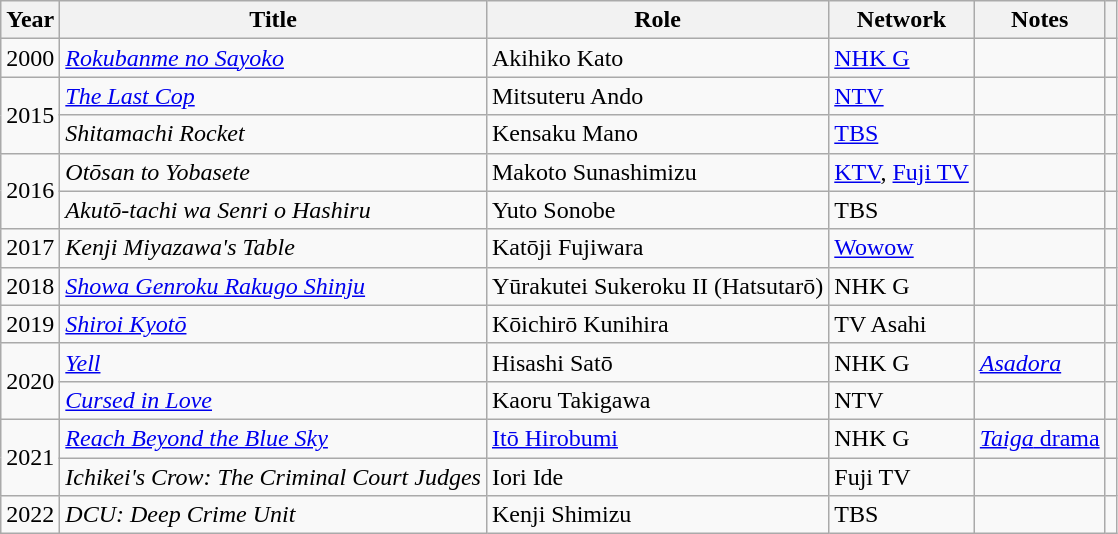<table class="wikitable">
<tr>
<th>Year</th>
<th>Title</th>
<th>Role</th>
<th>Network</th>
<th>Notes</th>
<th></th>
</tr>
<tr>
<td>2000</td>
<td><em><a href='#'>Rokubanme no Sayoko</a></em></td>
<td>Akihiko Kato</td>
<td><a href='#'>NHK G</a></td>
<td></td>
<td></td>
</tr>
<tr>
<td rowspan="2">2015</td>
<td><em><a href='#'>The Last Cop</a></em></td>
<td>Mitsuteru Ando</td>
<td><a href='#'>NTV</a></td>
<td></td>
<td></td>
</tr>
<tr>
<td><em>Shitamachi Rocket</em></td>
<td>Kensaku Mano</td>
<td><a href='#'>TBS</a></td>
<td></td>
<td></td>
</tr>
<tr>
<td rowspan="2">2016</td>
<td><em>Otōsan to Yobasete</em></td>
<td>Makoto Sunashimizu</td>
<td><a href='#'>KTV</a>, <a href='#'>Fuji TV</a></td>
<td></td>
<td></td>
</tr>
<tr>
<td><em>Akutō-tachi wa Senri o Hashiru</em></td>
<td>Yuto Sonobe</td>
<td>TBS</td>
<td></td>
<td></td>
</tr>
<tr>
<td rowspan="1">2017</td>
<td><em>Kenji Miyazawa's Table</em></td>
<td>Katōji Fujiwara</td>
<td><a href='#'>Wowow</a></td>
<td></td>
<td></td>
</tr>
<tr>
<td>2018</td>
<td><em><a href='#'>Showa Genroku Rakugo Shinju</a></em></td>
<td>Yūrakutei Sukeroku II (Hatsutarō)</td>
<td>NHK G</td>
<td></td>
<td></td>
</tr>
<tr>
<td>2019</td>
<td><em><a href='#'>Shiroi Kyotō</a></em></td>
<td>Kōichirō Kunihira</td>
<td>TV Asahi</td>
<td></td>
<td></td>
</tr>
<tr>
<td rowspan ="2">2020</td>
<td><em><a href='#'>Yell</a></em></td>
<td>Hisashi Satō</td>
<td>NHK G</td>
<td><em><a href='#'>Asadora</a></em></td>
<td></td>
</tr>
<tr>
<td><em><a href='#'>Cursed in Love</a></em></td>
<td>Kaoru Takigawa</td>
<td>NTV</td>
<td></td>
<td></td>
</tr>
<tr>
<td rowspan ="2">2021</td>
<td><em><a href='#'>Reach Beyond the Blue Sky</a></em></td>
<td><a href='#'>Itō Hirobumi</a></td>
<td>NHK G</td>
<td><a href='#'><em>Taiga</em> drama</a></td>
<td></td>
</tr>
<tr>
<td><em>Ichikei's Crow: The Criminal Court Judges</em></td>
<td>Iori Ide</td>
<td>Fuji TV</td>
<td></td>
<td></td>
</tr>
<tr>
<td>2022</td>
<td><em>DCU: Deep Crime Unit</em></td>
<td>Kenji Shimizu</td>
<td>TBS</td>
<td></td>
<td></td>
</tr>
</table>
